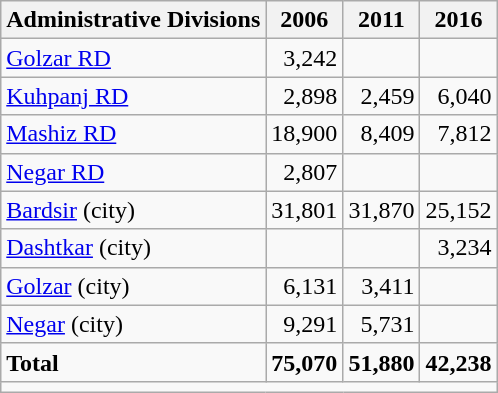<table class="wikitable">
<tr>
<th>Administrative Divisions</th>
<th>2006</th>
<th>2011</th>
<th>2016</th>
</tr>
<tr>
<td><a href='#'>Golzar RD</a></td>
<td style="text-align: right;">3,242</td>
<td style="text-align: right;"></td>
<td style="text-align: right;"></td>
</tr>
<tr>
<td><a href='#'>Kuhpanj RD</a></td>
<td style="text-align: right;">2,898</td>
<td style="text-align: right;">2,459</td>
<td style="text-align: right;">6,040</td>
</tr>
<tr>
<td><a href='#'>Mashiz RD</a></td>
<td style="text-align: right;">18,900</td>
<td style="text-align: right;">8,409</td>
<td style="text-align: right;">7,812</td>
</tr>
<tr>
<td><a href='#'>Negar RD</a></td>
<td style="text-align: right;">2,807</td>
<td style="text-align: right;"></td>
<td style="text-align: right;"></td>
</tr>
<tr>
<td><a href='#'>Bardsir</a> (city)</td>
<td style="text-align: right;">31,801</td>
<td style="text-align: right;">31,870</td>
<td style="text-align: right;">25,152</td>
</tr>
<tr>
<td><a href='#'>Dashtkar</a> (city)</td>
<td style="text-align: right;"></td>
<td style="text-align: right;"></td>
<td style="text-align: right;">3,234</td>
</tr>
<tr>
<td><a href='#'>Golzar</a> (city)</td>
<td style="text-align: right;">6,131</td>
<td style="text-align: right;">3,411</td>
<td style="text-align: right;"></td>
</tr>
<tr>
<td><a href='#'>Negar</a> (city)</td>
<td style="text-align: right;">9,291</td>
<td style="text-align: right;">5,731</td>
<td style="text-align: right;"></td>
</tr>
<tr>
<td><strong>Total</strong></td>
<td style="text-align: right;"><strong>75,070</strong></td>
<td style="text-align: right;"><strong>51,880</strong></td>
<td style="text-align: right;"><strong>42,238</strong></td>
</tr>
<tr>
<td colspan=4></td>
</tr>
</table>
